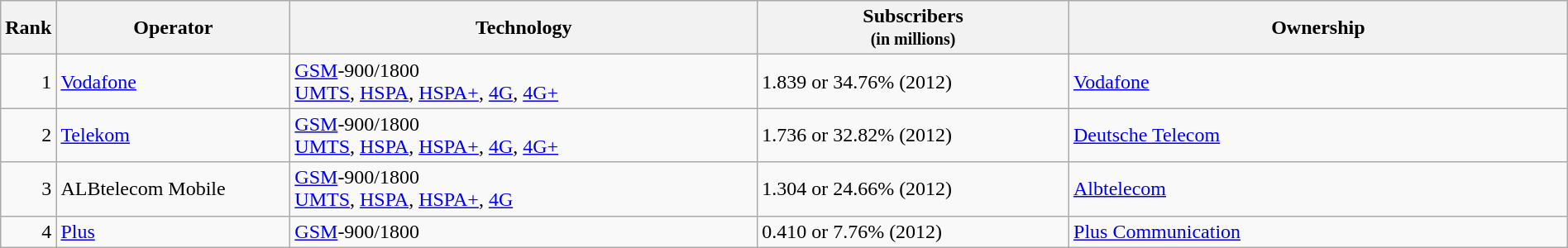<table class="wikitable" style="width:100%;">
<tr>
<th style="width:3%;">Rank</th>
<th style="width:15%;">Operator</th>
<th style="width:30%;">Technology</th>
<th style="width:20%;">Subscribers<br><small>(in millions)</small></th>
<th style="width:32%;">Ownership</th>
</tr>
<tr>
<td align=right>1</td>
<td><a href='#'>Vodafone</a></td>
<td><a href='#'>GSM</a>-900/1800 <br> <a href='#'>UMTS</a>, <a href='#'>HSPA</a>, <a href='#'>HSPA+</a>, <a href='#'>4G</a>, <a href='#'>4G+</a></td>
<td>1.839 or 34.76% (2012)</td>
<td><a href='#'>Vodafone</a></td>
</tr>
<tr>
<td align=right>2</td>
<td><a href='#'>Telekom</a></td>
<td><a href='#'>GSM</a>-900/1800 <br> <a href='#'>UMTS</a>, <a href='#'>HSPA</a>, <a href='#'>HSPA+</a>, <a href='#'>4G</a>, <a href='#'>4G+</a></td>
<td>1.736 or 32.82% (2012)</td>
<td><a href='#'>Deutsche Telecom</a></td>
</tr>
<tr>
<td align=right>3</td>
<td>ALBtelecom Mobile</td>
<td><a href='#'>GSM</a>-900/1800 <br> <a href='#'>UMTS</a>, <a href='#'>HSPA</a>, <a href='#'>HSPA+</a>, <a href='#'>4G</a></td>
<td>1.304 or 24.66% (2012)</td>
<td><a href='#'>Albtelecom</a></td>
</tr>
<tr>
<td align=right>4</td>
<td><a href='#'>Plus</a></td>
<td><a href='#'>GSM</a>-900/1800</td>
<td>0.410 or 7.76% (2012)</td>
<td><a href='#'>Plus Communication</a></td>
</tr>
</table>
